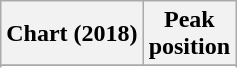<table class="wikitable sortable plainrowheaders" style="text-align:center">
<tr>
<th scope="col">Chart (2018)</th>
<th scope="col">Peak<br>position</th>
</tr>
<tr>
</tr>
<tr>
</tr>
</table>
